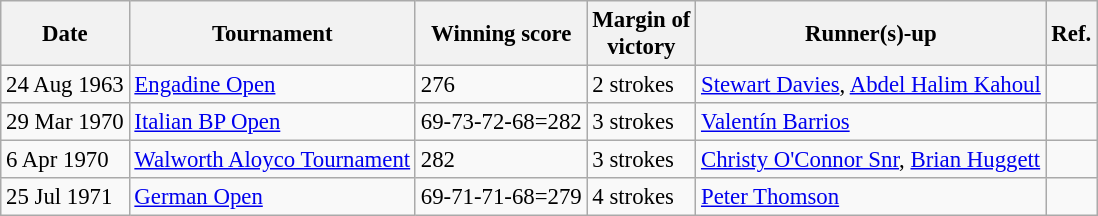<table class="wikitable" style="font-size:95%;">
<tr>
<th>Date</th>
<th>Tournament</th>
<th>Winning score</th>
<th>Margin of<br>victory</th>
<th>Runner(s)-up</th>
<th>Ref.</th>
</tr>
<tr>
<td>24 Aug 1963</td>
<td><a href='#'>Engadine Open</a></td>
<td>276</td>
<td>2 strokes</td>
<td> <a href='#'>Stewart Davies</a>,  <a href='#'>Abdel Halim Kahoul</a></td>
<td></td>
</tr>
<tr>
<td>29 Mar 1970</td>
<td><a href='#'>Italian BP Open</a></td>
<td>69-73-72-68=282</td>
<td>3 strokes</td>
<td> <a href='#'>Valentín Barrios</a></td>
<td></td>
</tr>
<tr>
<td>6 Apr 1970</td>
<td><a href='#'>Walworth Aloyco Tournament</a></td>
<td>282</td>
<td>3 strokes</td>
<td> <a href='#'>Christy O'Connor Snr</a>,  <a href='#'>Brian Huggett</a></td>
<td></td>
</tr>
<tr>
<td>25 Jul 1971</td>
<td><a href='#'>German Open</a></td>
<td>69-71-71-68=279</td>
<td>4 strokes</td>
<td> <a href='#'>Peter Thomson</a></td>
<td></td>
</tr>
</table>
